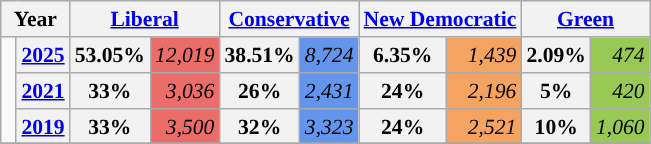<table class="wikitable" style="float:right; width:400; font-size:90%; margin-left:1em;">
<tr>
<th colspan="2" scope="col">Year</th>
<th colspan="2" scope="col"><a href='#'>Liberal</a></th>
<th colspan="2" scope="col"><a href='#'>Conservative</a></th>
<th colspan="2" scope="col"><a href='#'>New Democratic</a></th>
<th colspan="2" scope="col"><a href='#'>Green</a></th>
</tr>
<tr>
<td rowspan="3" style="width: 0.25em; background-color: "></td>
<th><a href='#'>2025</a></th>
<th><strong>53.05%</strong></th>
<td style="text-align:right; background:#EA6D6A;"><em>12,019</em></td>
<th>38.51%</th>
<td style="text-align:right; background:#6495ED;"><em>8,724</em></td>
<th>6.35%</th>
<td style="text-align:right; background:#F4A460;"><em>1,439</em></td>
<th>2.09%</th>
<td style="text-align:right; background:#99C955;"><em>474</em></td>
</tr>
<tr>
<th><a href='#'>2021</a></th>
<th><strong>33%</strong></th>
<td style="text-align:right; background:#EA6D6A;"><em>3,036</em></td>
<th>26%</th>
<td style="text-align:right; background:#6495ED;"><em>2,431</em></td>
<th>24%</th>
<td style="text-align:right; background:#F4A460;"><em>2,196</em></td>
<th>5%</th>
<td style="text-align:right; background:#99C955;"><em>420</em></td>
</tr>
<tr>
<th><a href='#'>2019</a></th>
<th><strong>33%</strong></th>
<td style="text-align:right; background:#EA6D6A;"><em>3,500</em></td>
<th>32%</th>
<td style="text-align:right; background:#6495ED;"><em>3,323</em></td>
<th>24%</th>
<td style="text-align:right; background:#F4A460;"><em>2,521</em></td>
<th>10%</th>
<td style="text-align:right; background:#99C955;"><em>1,060</em></td>
</tr>
<tr>
</tr>
</table>
